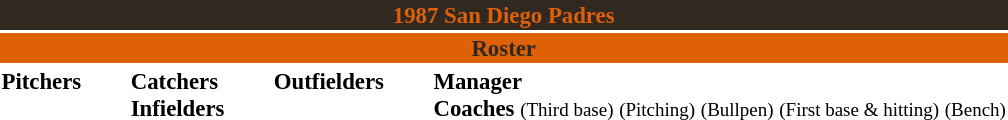<table class="toccolours" style="font-size: 95%;">
<tr>
<th colspan="10" style="background-color: #312821; color: #de6108; text-align: center;">1987 San Diego Padres</th>
</tr>
<tr>
<td colspan="10" style="background-color: #de6108; color: #312821; text-align: center;"><strong>Roster</strong></td>
</tr>
<tr>
<td valign="top"><strong>Pitchers</strong><br>
















</td>
<td width="25px"></td>
<td valign="top"><strong>Catchers</strong><br>


<strong>Infielders</strong>









</td>
<td width="25px"></td>
<td valign="top"><strong>Outfielders</strong><br>






</td>
<td width="25px"></td>
<td valign="top"><strong>Manager</strong><br>
<strong>Coaches</strong>
 <small>(Third base)</small>
 <small>(Pitching)</small>
 <small>(Bullpen)</small>
 <small>(First base & hitting)</small>
 <small>(Bench)</small></td>
</tr>
</table>
